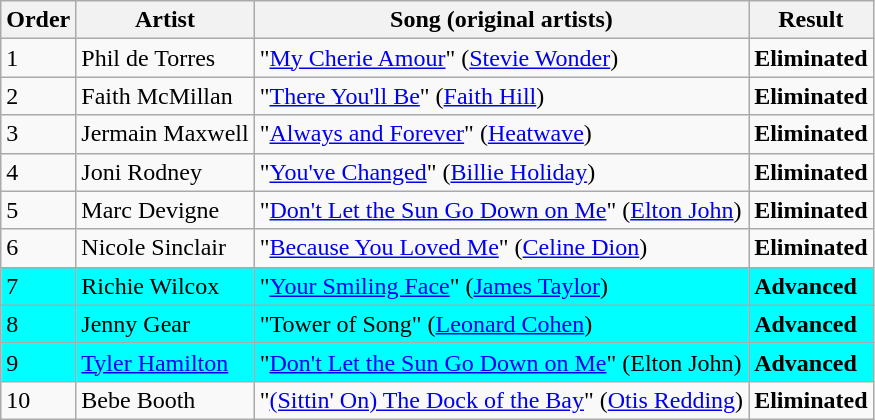<table class=wikitable>
<tr>
<th>Order</th>
<th>Artist</th>
<th>Song (original artists)</th>
<th>Result</th>
</tr>
<tr>
<td>1</td>
<td>Phil de Torres</td>
<td>"<a href='#'>My Cherie Amour</a>" (<a href='#'>Stevie Wonder</a>)</td>
<td><strong>Eliminated</strong></td>
</tr>
<tr>
<td>2</td>
<td>Faith McMillan</td>
<td>"<a href='#'>There You'll Be</a>" (<a href='#'>Faith Hill</a>)</td>
<td><strong>Eliminated</strong></td>
</tr>
<tr>
<td>3</td>
<td>Jermain Maxwell </td>
<td>"<a href='#'>Always and Forever</a>" (<a href='#'>Heatwave</a>)</td>
<td><strong>Eliminated</strong></td>
</tr>
<tr>
<td>4</td>
<td>Joni Rodney</td>
<td>"<a href='#'>You've Changed</a>" (<a href='#'>Billie Holiday</a>)</td>
<td><strong>Eliminated</strong></td>
</tr>
<tr>
<td>5</td>
<td>Marc Devigne</td>
<td>"<a href='#'>Don't Let the Sun Go Down on Me</a>" (<a href='#'>Elton John</a>)</td>
<td><strong>Eliminated</strong></td>
</tr>
<tr>
<td>6</td>
<td>Nicole Sinclair</td>
<td>"<a href='#'>Because You Loved Me</a>" (<a href='#'>Celine Dion</a>)</td>
<td><strong>Eliminated</strong></td>
</tr>
<tr style="background:cyan;">
<td>7</td>
<td>Richie Wilcox</td>
<td>"<a href='#'>Your Smiling Face</a>" (<a href='#'>James Taylor</a>)</td>
<td><strong>Advanced</strong></td>
</tr>
<tr style="background:cyan;">
<td>8</td>
<td>Jenny Gear</td>
<td>"Tower of Song" (<a href='#'>Leonard Cohen</a>)</td>
<td><strong>Advanced</strong></td>
</tr>
<tr style="background:cyan;">
<td>9</td>
<td><a href='#'>Tyler Hamilton</a></td>
<td>"<a href='#'>Don't Let the Sun Go Down on Me</a>" (Elton John)</td>
<td><strong>Advanced</strong></td>
</tr>
<tr>
<td>10</td>
<td>Bebe Booth</td>
<td>"<a href='#'>(Sittin' On) The Dock of the Bay</a>" (<a href='#'>Otis Redding</a>)</td>
<td><strong>Eliminated</strong></td>
</tr>
</table>
